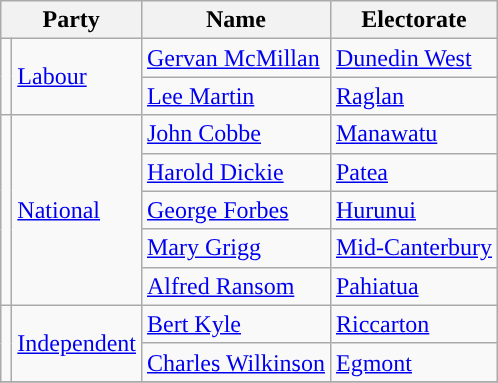<table class="wikitable">
<tr>
<th colspan=2>Party</th>
<th>Name</th>
<th>Electorate</th>
</tr>
<tr>
<td rowspan=2 style="background-color: "></td>
<td rowspan=2><a href='#'>Labour</a></td>
<td><a href='#'>Gervan McMillan</a></td>
<td><a href='#'>Dunedin West</a></td>
</tr>
<tr>
<td><a href='#'>Lee Martin</a></td>
<td><a href='#'>Raglan</a></td>
</tr>
<tr>
<td rowspan=5 style="background-color: "></td>
<td rowspan=5><a href='#'>National</a></td>
<td><a href='#'>John Cobbe</a></td>
<td><a href='#'>Manawatu</a></td>
</tr>
<tr>
<td><a href='#'>Harold Dickie</a></td>
<td><a href='#'>Patea</a></td>
</tr>
<tr>
<td><a href='#'>George Forbes</a></td>
<td><a href='#'>Hurunui</a></td>
</tr>
<tr>
<td><a href='#'>Mary Grigg</a></td>
<td><a href='#'>Mid-Canterbury</a></td>
</tr>
<tr>
<td><a href='#'>Alfred Ransom</a></td>
<td><a href='#'>Pahiatua</a></td>
</tr>
<tr>
<td rowspan=2 style="background-color: "></td>
<td rowspan=2><a href='#'>Independent</a></td>
<td><a href='#'>Bert Kyle</a></td>
<td><a href='#'>Riccarton</a></td>
</tr>
<tr>
<td><a href='#'>Charles Wilkinson</a></td>
<td><a href='#'>Egmont</a></td>
</tr>
<tr>
</tr>
</table>
